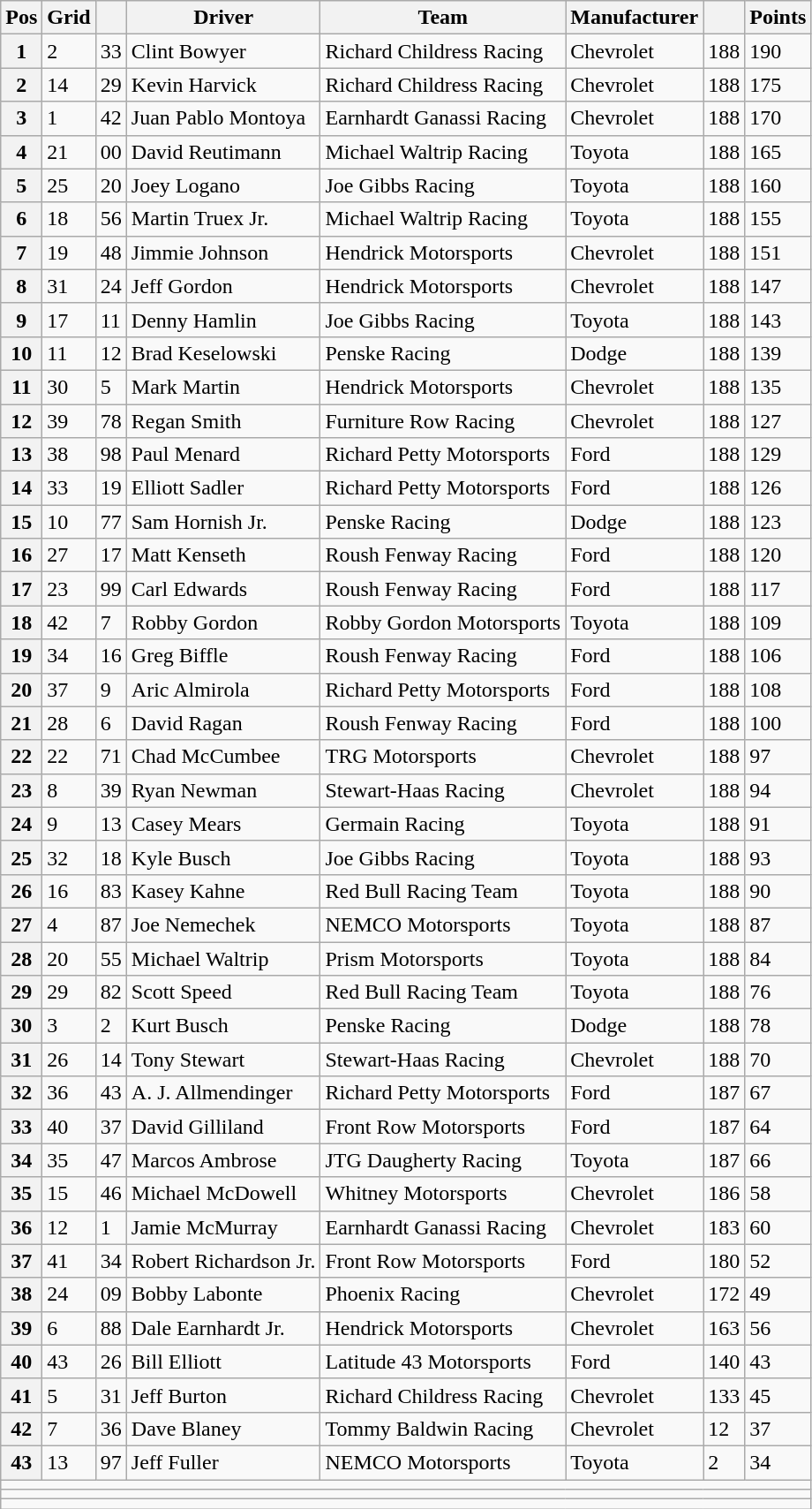<table class="sortable wikitable" border="1">
<tr>
<th scope="col">Pos</th>
<th scope="col">Grid</th>
<th scope="col"></th>
<th scope="col">Driver</th>
<th scope="col">Team</th>
<th scope="col">Manufacturer</th>
<th scope="col"></th>
<th scope="col">Points</th>
</tr>
<tr>
<th scope="row">1</th>
<td>2</td>
<td>33</td>
<td>Clint Bowyer</td>
<td>Richard Childress Racing</td>
<td>Chevrolet</td>
<td>188</td>
<td>190</td>
</tr>
<tr>
<th scope="row">2</th>
<td>14</td>
<td>29</td>
<td>Kevin Harvick</td>
<td>Richard Childress Racing</td>
<td>Chevrolet</td>
<td>188</td>
<td>175</td>
</tr>
<tr>
<th scope="row">3</th>
<td>1</td>
<td>42</td>
<td>Juan Pablo Montoya</td>
<td>Earnhardt Ganassi Racing</td>
<td>Chevrolet</td>
<td>188</td>
<td>170</td>
</tr>
<tr>
<th scope="row">4</th>
<td>21</td>
<td>00</td>
<td>David Reutimann</td>
<td>Michael Waltrip Racing</td>
<td>Toyota</td>
<td>188</td>
<td>165</td>
</tr>
<tr>
<th scope="row">5</th>
<td>25</td>
<td>20</td>
<td>Joey Logano</td>
<td>Joe Gibbs Racing</td>
<td>Toyota</td>
<td>188</td>
<td>160</td>
</tr>
<tr>
<th scope="row">6</th>
<td>18</td>
<td>56</td>
<td>Martin Truex Jr.</td>
<td>Michael Waltrip Racing</td>
<td>Toyota</td>
<td>188</td>
<td>155</td>
</tr>
<tr>
<th scope="row">7</th>
<td>19</td>
<td>48</td>
<td>Jimmie Johnson</td>
<td>Hendrick Motorsports</td>
<td>Chevrolet</td>
<td>188</td>
<td>151</td>
</tr>
<tr>
<th scope="row">8</th>
<td>31</td>
<td>24</td>
<td>Jeff Gordon</td>
<td>Hendrick Motorsports</td>
<td>Chevrolet</td>
<td>188</td>
<td>147</td>
</tr>
<tr>
<th scope="row">9</th>
<td>17</td>
<td>11</td>
<td>Denny Hamlin</td>
<td>Joe Gibbs Racing</td>
<td>Toyota</td>
<td>188</td>
<td>143</td>
</tr>
<tr>
<th scope="row">10</th>
<td>11</td>
<td>12</td>
<td>Brad Keselowski</td>
<td>Penske Racing</td>
<td>Dodge</td>
<td>188</td>
<td>139</td>
</tr>
<tr>
<th scope="row">11</th>
<td>30</td>
<td>5</td>
<td>Mark Martin</td>
<td>Hendrick Motorsports</td>
<td>Chevrolet</td>
<td>188</td>
<td>135</td>
</tr>
<tr>
<th scope="row">12</th>
<td>39</td>
<td>78</td>
<td>Regan Smith</td>
<td>Furniture Row Racing</td>
<td>Chevrolet</td>
<td>188</td>
<td>127</td>
</tr>
<tr>
<th scope="row">13</th>
<td>38</td>
<td>98</td>
<td>Paul Menard</td>
<td>Richard Petty Motorsports</td>
<td>Ford</td>
<td>188</td>
<td>129</td>
</tr>
<tr>
<th scope="row">14</th>
<td>33</td>
<td>19</td>
<td>Elliott Sadler</td>
<td>Richard Petty Motorsports</td>
<td>Ford</td>
<td>188</td>
<td>126</td>
</tr>
<tr>
<th scope="row">15</th>
<td>10</td>
<td>77</td>
<td>Sam Hornish Jr.</td>
<td>Penske Racing</td>
<td>Dodge</td>
<td>188</td>
<td>123</td>
</tr>
<tr>
<th scope="row">16</th>
<td>27</td>
<td>17</td>
<td>Matt Kenseth</td>
<td>Roush Fenway Racing</td>
<td>Ford</td>
<td>188</td>
<td>120</td>
</tr>
<tr>
<th scope="row">17</th>
<td>23</td>
<td>99</td>
<td>Carl Edwards</td>
<td>Roush Fenway Racing</td>
<td>Ford</td>
<td>188</td>
<td>117</td>
</tr>
<tr>
<th scope="row">18</th>
<td>42</td>
<td>7</td>
<td>Robby Gordon</td>
<td>Robby Gordon Motorsports</td>
<td>Toyota</td>
<td>188</td>
<td>109</td>
</tr>
<tr>
<th scope="row">19</th>
<td>34</td>
<td>16</td>
<td>Greg Biffle</td>
<td>Roush Fenway Racing</td>
<td>Ford</td>
<td>188</td>
<td>106</td>
</tr>
<tr>
<th scope="row">20</th>
<td>37</td>
<td>9</td>
<td>Aric Almirola</td>
<td>Richard Petty Motorsports</td>
<td>Ford</td>
<td>188</td>
<td>108</td>
</tr>
<tr>
<th scope="row">21</th>
<td>28</td>
<td>6</td>
<td>David Ragan</td>
<td>Roush Fenway Racing</td>
<td>Ford</td>
<td>188</td>
<td>100</td>
</tr>
<tr>
<th scope="row">22</th>
<td>22</td>
<td>71</td>
<td>Chad McCumbee</td>
<td>TRG Motorsports</td>
<td>Chevrolet</td>
<td>188</td>
<td>97</td>
</tr>
<tr>
<th scope="row">23</th>
<td>8</td>
<td>39</td>
<td>Ryan Newman</td>
<td>Stewart-Haas Racing</td>
<td>Chevrolet</td>
<td>188</td>
<td>94</td>
</tr>
<tr>
<th scope="row">24</th>
<td>9</td>
<td>13</td>
<td>Casey Mears</td>
<td>Germain Racing</td>
<td>Toyota</td>
<td>188</td>
<td>91</td>
</tr>
<tr>
<th scope="row">25</th>
<td>32</td>
<td>18</td>
<td>Kyle Busch</td>
<td>Joe Gibbs Racing</td>
<td>Toyota</td>
<td>188</td>
<td>93</td>
</tr>
<tr>
<th scope="row">26</th>
<td>16</td>
<td>83</td>
<td>Kasey Kahne</td>
<td>Red Bull Racing Team</td>
<td>Toyota</td>
<td>188</td>
<td>90</td>
</tr>
<tr>
<th scope="row">27</th>
<td>4</td>
<td>87</td>
<td>Joe Nemechek</td>
<td>NEMCO Motorsports</td>
<td>Toyota</td>
<td>188</td>
<td>87</td>
</tr>
<tr>
<th scope="row">28</th>
<td>20</td>
<td>55</td>
<td>Michael Waltrip</td>
<td>Prism Motorsports</td>
<td>Toyota</td>
<td>188</td>
<td>84</td>
</tr>
<tr>
<th scope="row">29</th>
<td>29</td>
<td>82</td>
<td>Scott Speed</td>
<td>Red Bull Racing Team</td>
<td>Toyota</td>
<td>188</td>
<td>76</td>
</tr>
<tr>
<th scope="row">30</th>
<td>3</td>
<td>2</td>
<td>Kurt Busch</td>
<td>Penske Racing</td>
<td>Dodge</td>
<td>188</td>
<td>78</td>
</tr>
<tr>
<th scope="row">31</th>
<td>26</td>
<td>14</td>
<td>Tony Stewart</td>
<td>Stewart-Haas Racing</td>
<td>Chevrolet</td>
<td>188</td>
<td>70</td>
</tr>
<tr>
<th scope="row">32</th>
<td>36</td>
<td>43</td>
<td>A. J. Allmendinger</td>
<td>Richard Petty Motorsports</td>
<td>Ford</td>
<td>187</td>
<td>67</td>
</tr>
<tr>
<th scope="row">33</th>
<td>40</td>
<td>37</td>
<td>David Gilliland</td>
<td>Front Row Motorsports</td>
<td>Ford</td>
<td>187</td>
<td>64</td>
</tr>
<tr>
<th scope="row">34</th>
<td>35</td>
<td>47</td>
<td>Marcos Ambrose</td>
<td>JTG Daugherty Racing</td>
<td>Toyota</td>
<td>187</td>
<td>66</td>
</tr>
<tr>
<th scope="row">35</th>
<td>15</td>
<td>46</td>
<td>Michael McDowell</td>
<td>Whitney Motorsports</td>
<td>Chevrolet</td>
<td>186</td>
<td>58</td>
</tr>
<tr>
<th scope="row">36</th>
<td>12</td>
<td>1</td>
<td>Jamie McMurray</td>
<td>Earnhardt Ganassi Racing</td>
<td>Chevrolet</td>
<td>183</td>
<td>60</td>
</tr>
<tr>
<th scope="row">37</th>
<td>41</td>
<td>34</td>
<td>Robert Richardson Jr.</td>
<td>Front Row Motorsports</td>
<td>Ford</td>
<td>180</td>
<td>52</td>
</tr>
<tr>
<th scope="row">38</th>
<td>24</td>
<td>09</td>
<td>Bobby Labonte</td>
<td>Phoenix Racing</td>
<td>Chevrolet</td>
<td>172</td>
<td>49</td>
</tr>
<tr>
<th scope="row">39</th>
<td>6</td>
<td>88</td>
<td>Dale Earnhardt Jr.</td>
<td>Hendrick Motorsports</td>
<td>Chevrolet</td>
<td>163</td>
<td>56</td>
</tr>
<tr>
<th scope="row">40</th>
<td>43</td>
<td>26</td>
<td>Bill Elliott</td>
<td>Latitude 43 Motorsports</td>
<td>Ford</td>
<td>140</td>
<td>43</td>
</tr>
<tr>
<th scope="row">41</th>
<td>5</td>
<td>31</td>
<td>Jeff Burton</td>
<td>Richard Childress Racing</td>
<td>Chevrolet</td>
<td>133</td>
<td>45</td>
</tr>
<tr>
<th scope="row">42</th>
<td>7</td>
<td>36</td>
<td>Dave Blaney</td>
<td>Tommy Baldwin Racing</td>
<td>Chevrolet</td>
<td>12</td>
<td>37</td>
</tr>
<tr>
<th scope="row">43</th>
<td>13</td>
<td>97</td>
<td>Jeff Fuller</td>
<td>NEMCO Motorsports</td>
<td>Toyota</td>
<td>2</td>
<td>34</td>
</tr>
<tr class="sortbottom">
<td colspan="9"></td>
</tr>
<tr>
<td colspan="9"></td>
</tr>
<tr>
<td colspan="9"></td>
</tr>
</table>
